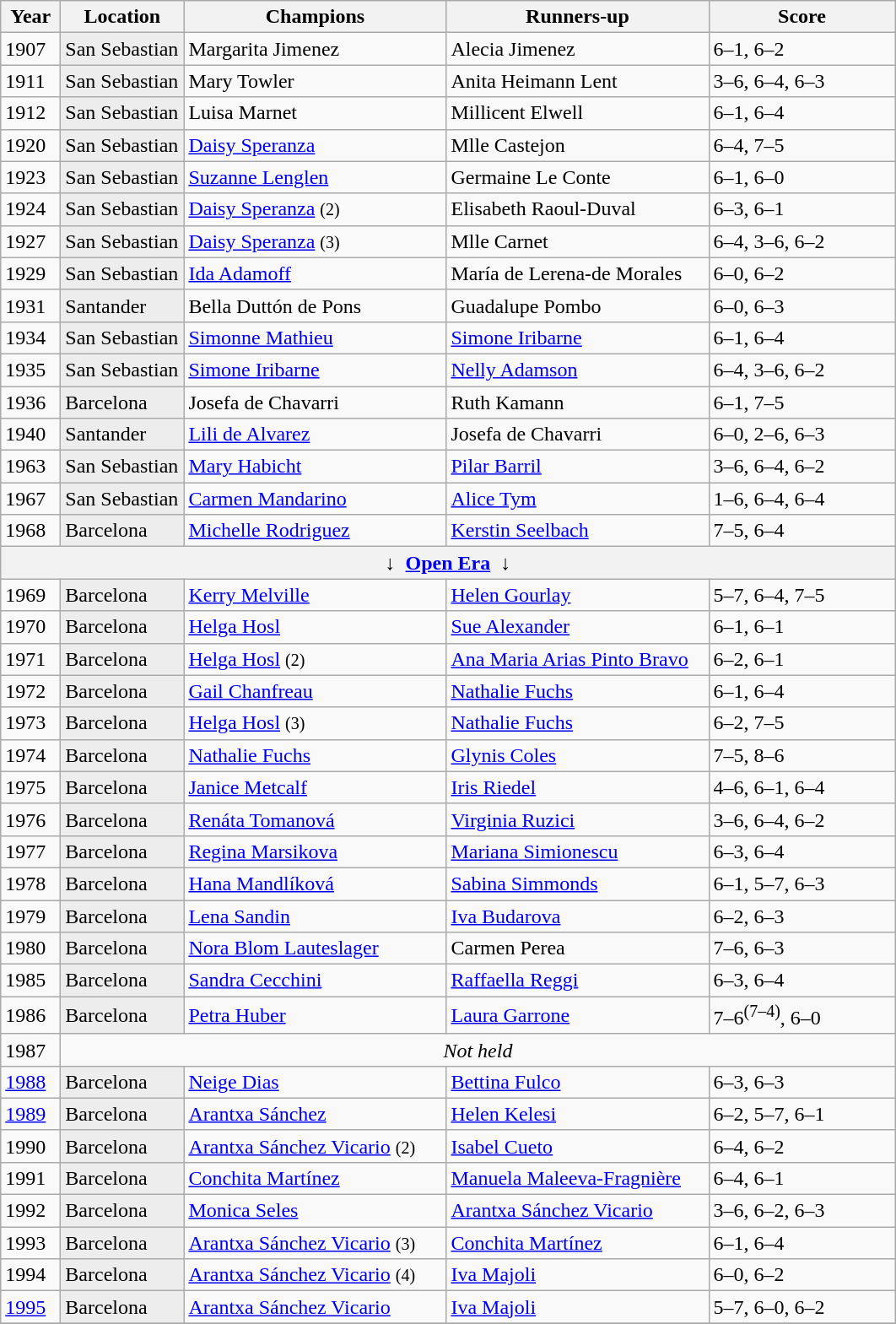<table class="sortable wikitable">
<tr>
<th style="width:40px">Year</th>
<th style="width:90px">Location</th>
<th style="width:200px">Champions</th>
<th style="width:200px">Runners-up</th>
<th style="width:140px" class="unsortable">Score</th>
</tr>
<tr>
<td>1907</td>
<td style="background:#ededed">San Sebastian</td>
<td> Margarita Jimenez</td>
<td> Alecia Jimenez</td>
<td>6–1, 6–2</td>
</tr>
<tr>
<td>1911</td>
<td style="background:#ededed">San Sebastian</td>
<td> Mary Towler</td>
<td> Anita Heimann Lent</td>
<td>3–6, 6–4, 6–3</td>
</tr>
<tr>
<td>1912</td>
<td style="background:#ededed">San Sebastian</td>
<td> Luisa Marnet</td>
<td> Millicent Elwell</td>
<td>6–1, 6–4</td>
</tr>
<tr>
<td>1920</td>
<td style="background:#ededed">San Sebastian</td>
<td> <a href='#'>Daisy Speranza</a></td>
<td> Mlle Castejon</td>
<td>6–4, 7–5</td>
</tr>
<tr>
<td>1923</td>
<td style="background:#ededed">San Sebastian</td>
<td> <a href='#'>Suzanne Lenglen</a></td>
<td> Germaine Le Conte</td>
<td>6–1, 6–0</td>
</tr>
<tr>
<td>1924</td>
<td style="background:#ededed">San Sebastian</td>
<td> <a href='#'>Daisy Speranza</a> <small>(2)</small></td>
<td> Elisabeth Raoul-Duval</td>
<td>6–3, 6–1</td>
</tr>
<tr>
<td>1927</td>
<td style="background:#ededed">San Sebastian</td>
<td> <a href='#'>Daisy Speranza</a> <small>(3)</small></td>
<td>  Mlle Carnet</td>
<td>6–4, 3–6, 6–2</td>
</tr>
<tr>
<td>1929</td>
<td style="background:#ededed">San Sebastian</td>
<td> <a href='#'>Ida Adamoff</a></td>
<td> María de Lerena-de Morales</td>
<td>6–0, 6–2</td>
</tr>
<tr>
<td>1931</td>
<td style="background:#ededed">Santander</td>
<td> Bella Duttón de Pons</td>
<td>Guadalupe Pombo</td>
<td>6–0, 6–3</td>
</tr>
<tr>
<td>1934</td>
<td style="background:#ededed">San Sebastian</td>
<td> <a href='#'>Simonne Mathieu</a></td>
<td> <a href='#'>Simone Iribarne</a></td>
<td>6–1, 6–4</td>
</tr>
<tr>
<td>1935</td>
<td style="background:#ededed">San Sebastian</td>
<td> <a href='#'>Simone Iribarne</a></td>
<td> <a href='#'>Nelly Adamson</a></td>
<td>6–4, 3–6, 6–2</td>
</tr>
<tr>
<td>1936</td>
<td style="background:#ededed">Barcelona</td>
<td> Josefa de Chavarri</td>
<td> Ruth Kamann</td>
<td>6–1, 7–5</td>
</tr>
<tr>
<td>1940</td>
<td style="background:#ededed">Santander</td>
<td> <a href='#'>Lili de Alvarez</a></td>
<td> Josefa de Chavarri</td>
<td>6–0, 2–6, 6–3</td>
</tr>
<tr>
<td>1963</td>
<td style="background:#ededed">San Sebastian</td>
<td> <a href='#'>Mary Habicht</a></td>
<td> <a href='#'>Pilar Barril</a></td>
<td>3–6, 6–4, 6–2</td>
</tr>
<tr>
<td>1967</td>
<td style="background:#ededed">San Sebastian</td>
<td> <a href='#'>Carmen Mandarino</a></td>
<td> <a href='#'>Alice Tym</a></td>
<td>1–6, 6–4, 6–4</td>
</tr>
<tr>
<td>1968</td>
<td style="background:#ededed">Barcelona</td>
<td> <a href='#'>Michelle Rodriguez</a></td>
<td> <a href='#'>Kerstin Seelbach</a></td>
<td>7–5, 6–4</td>
</tr>
<tr>
<th colspan=5 align=center>↓  <a href='#'>Open Era</a>  ↓</th>
</tr>
<tr>
<td>1969</td>
<td style="background:#ededed">Barcelona</td>
<td> <a href='#'>Kerry Melville</a></td>
<td> <a href='#'>Helen Gourlay</a></td>
<td>5–7, 6–4, 7–5</td>
</tr>
<tr>
<td>1970</td>
<td style="background:#ededed">Barcelona</td>
<td> <a href='#'>Helga Hosl</a></td>
<td> <a href='#'>Sue Alexander</a></td>
<td>6–1, 6–1</td>
</tr>
<tr>
<td>1971</td>
<td style="background:#ededed">Barcelona</td>
<td> <a href='#'>Helga Hosl</a> <small>(2)</small></td>
<td> <a href='#'>Ana Maria Arias Pinto Bravo</a></td>
<td>6–2, 6–1</td>
</tr>
<tr>
<td>1972</td>
<td style="background:#ededed">Barcelona</td>
<td> <a href='#'>Gail Chanfreau</a></td>
<td> <a href='#'>Nathalie Fuchs</a></td>
<td>6–1, 6–4</td>
</tr>
<tr>
<td>1973</td>
<td style="background:#ededed">Barcelona</td>
<td> <a href='#'>Helga Hosl</a> <small>(3)</small></td>
<td> <a href='#'>Nathalie Fuchs</a></td>
<td>6–2, 7–5</td>
</tr>
<tr>
<td>1974</td>
<td style="background:#ededed">Barcelona</td>
<td> <a href='#'>Nathalie Fuchs</a></td>
<td> <a href='#'>Glynis Coles</a></td>
<td>7–5, 8–6</td>
</tr>
<tr>
<td>1975</td>
<td style="background:#ededed">Barcelona</td>
<td> <a href='#'>Janice Metcalf</a></td>
<td> <a href='#'>Iris Riedel</a></td>
<td>4–6, 6–1, 6–4</td>
</tr>
<tr>
<td>1976</td>
<td style="background:#ededed">Barcelona</td>
<td> <a href='#'>Renáta Tomanová</a></td>
<td> <a href='#'>Virginia Ruzici</a></td>
<td>3–6, 6–4, 6–2</td>
</tr>
<tr>
<td>1977</td>
<td style="background:#ededed">Barcelona</td>
<td> <a href='#'>Regina Marsikova</a></td>
<td> <a href='#'>Mariana Simionescu</a></td>
<td>6–3, 6–4</td>
</tr>
<tr>
<td>1978</td>
<td style="background:#ededed">Barcelona</td>
<td> <a href='#'>Hana Mandlíková</a></td>
<td> <a href='#'>Sabina Simmonds</a></td>
<td>6–1, 5–7, 6–3</td>
</tr>
<tr>
<td>1979</td>
<td style="background:#ededed">Barcelona</td>
<td> <a href='#'>Lena Sandin</a></td>
<td> <a href='#'>Iva Budarova</a></td>
<td>6–2, 6–3</td>
</tr>
<tr>
<td>1980</td>
<td style="background:#ededed">Barcelona</td>
<td> <a href='#'>Nora Blom Lauteslager</a></td>
<td> Carmen Perea</td>
<td>7–6, 6–3</td>
</tr>
<tr>
<td>1985</td>
<td style="background:#ededed">Barcelona</td>
<td> <a href='#'>Sandra Cecchini</a></td>
<td> <a href='#'>Raffaella Reggi</a></td>
<td>6–3, 6–4</td>
</tr>
<tr>
<td>1986</td>
<td style="background:#ededed">Barcelona</td>
<td> <a href='#'>Petra Huber</a></td>
<td> <a href='#'>Laura Garrone</a></td>
<td>7–6<sup>(7–4)</sup>, 6–0</td>
</tr>
<tr>
<td>1987</td>
<td colspan=4 align=center><em>Not held</em></td>
</tr>
<tr>
<td><a href='#'>1988</a></td>
<td style="background:#ededed">Barcelona</td>
<td> <a href='#'>Neige Dias</a></td>
<td> <a href='#'>Bettina Fulco</a></td>
<td>6–3, 6–3</td>
</tr>
<tr>
<td><a href='#'>1989</a></td>
<td style="background:#ededed">Barcelona</td>
<td> <a href='#'>Arantxa Sánchez</a></td>
<td> <a href='#'>Helen Kelesi</a></td>
<td>6–2, 5–7, 6–1</td>
</tr>
<tr>
<td>1990</td>
<td style="background:#ededed">Barcelona</td>
<td> <a href='#'>Arantxa Sánchez Vicario</a> <small>(2)</small></td>
<td> <a href='#'>Isabel Cueto</a></td>
<td>6–4, 6–2</td>
</tr>
<tr>
<td>1991</td>
<td style="background:#ededed">Barcelona</td>
<td> <a href='#'>Conchita Martínez</a></td>
<td> <a href='#'>Manuela Maleeva-Fragnière</a></td>
<td>6–4, 6–1</td>
</tr>
<tr>
<td>1992</td>
<td style="background:#ededed">Barcelona</td>
<td> <a href='#'>Monica Seles</a></td>
<td> <a href='#'>Arantxa Sánchez Vicario</a></td>
<td>3–6, 6–2, 6–3</td>
</tr>
<tr>
<td>1993</td>
<td style="background:#ededed">Barcelona</td>
<td> <a href='#'>Arantxa Sánchez Vicario</a> <small>(3)</small></td>
<td> <a href='#'>Conchita Martínez</a></td>
<td>6–1, 6–4</td>
</tr>
<tr>
<td>1994</td>
<td style="background:#ededed">Barcelona</td>
<td> <a href='#'>Arantxa Sánchez Vicario</a> <small>(4)</small></td>
<td> <a href='#'>Iva Majoli</a></td>
<td>6–0, 6–2</td>
</tr>
<tr>
<td><a href='#'>1995</a></td>
<td style="background:#ededed">Barcelona</td>
<td> <a href='#'>Arantxa Sánchez Vicario</a></td>
<td> <a href='#'>Iva Majoli</a></td>
<td>5–7, 6–0, 6–2</td>
</tr>
<tr>
</tr>
</table>
